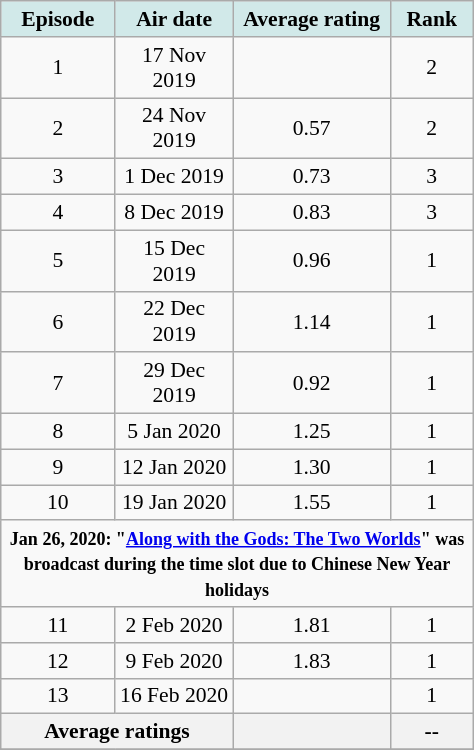<table class="wikitable" style="font-size:90%; width:25%; float:right; text-align:center; margin:0em 0em 1em 1em">
<tr style="background:#D1E9E9; font-weight:bold;">
<td>Episode</td>
<td>Air  date</td>
<td>Average rating</td>
<td>Rank</td>
</tr>
<tr>
<td>1</td>
<td>17 Nov 2019</td>
<td><strong></strong></td>
<td>2</td>
</tr>
<tr>
<td>2</td>
<td>24 Nov 2019</td>
<td>0.57</td>
<td>2</td>
</tr>
<tr>
<td>3</td>
<td>1 Dec 2019</td>
<td>0.73</td>
<td>3</td>
</tr>
<tr>
<td>4</td>
<td>8 Dec 2019</td>
<td>0.83</td>
<td>3</td>
</tr>
<tr>
<td>5</td>
<td>15 Dec 2019</td>
<td>0.96</td>
<td>1</td>
</tr>
<tr>
<td>6</td>
<td>22 Dec 2019</td>
<td>1.14</td>
<td>1</td>
</tr>
<tr>
<td>7</td>
<td>29 Dec 2019</td>
<td>0.92</td>
<td>1</td>
</tr>
<tr>
<td>8</td>
<td>5 Jan 2020</td>
<td>1.25</td>
<td>1</td>
</tr>
<tr>
<td>9</td>
<td>12 Jan 2020</td>
<td>1.30</td>
<td>1</td>
</tr>
<tr>
<td>10</td>
<td>19 Jan 2020</td>
<td>1.55</td>
<td>1</td>
</tr>
<tr>
<td colspan="4"><strong><small>Jan 26, 2020: "<a href='#'>Along with the Gods: The Two Worlds</a>" was broadcast during the time slot due to Chinese New Year holidays</small></strong></td>
</tr>
<tr>
<td>11</td>
<td>2 Feb 2020</td>
<td>1.81</td>
<td>1</td>
</tr>
<tr>
<td>12</td>
<td>9 Feb 2020</td>
<td>1.83</td>
<td>1</td>
</tr>
<tr>
<td>13</td>
<td>16 Feb 2020</td>
<td><strong></strong></td>
<td>1</td>
</tr>
<tr>
<th colspan="2"><strong>Average ratings</strong></th>
<th></th>
<th>--</th>
</tr>
<tr>
</tr>
</table>
